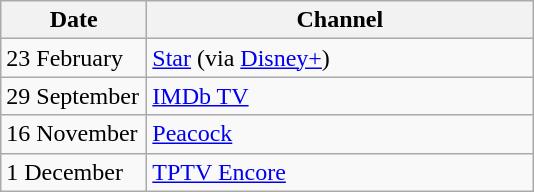<table class="wikitable">
<tr>
<th width=90>Date</th>
<th width=250>Channel</th>
</tr>
<tr>
<td>23 February</td>
<td><a href='#'>Star</a> (via <a href='#'>Disney+</a>)</td>
</tr>
<tr>
<td>29 September</td>
<td><a href='#'>IMDb TV</a></td>
</tr>
<tr>
<td>16 November</td>
<td><a href='#'>Peacock</a></td>
</tr>
<tr>
<td>1 December</td>
<td><a href='#'>TPTV Encore</a></td>
</tr>
</table>
